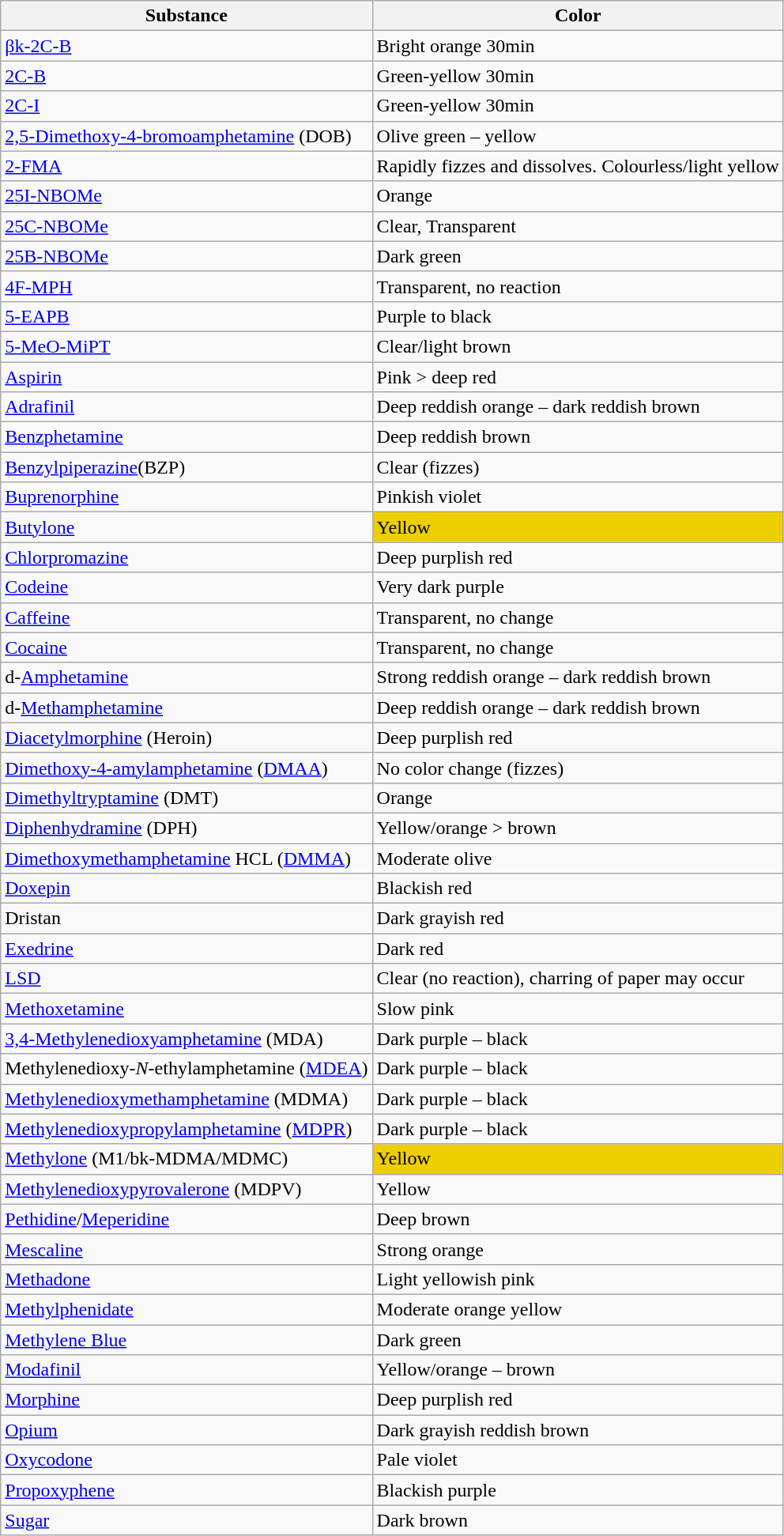<table class="wikitable sortable">
<tr>
<th>Substance</th>
<th>Color</th>
</tr>
<tr>
<td><a href='#'>βk-2C-B</a></td>
<td>Bright orange 30min</td>
</tr>
<tr>
<td><a href='#'>2C-B</a></td>
<td>Green-yellow 30min</td>
</tr>
<tr>
<td><a href='#'>2C-I</a></td>
<td>Green-yellow 30min</td>
</tr>
<tr>
<td><a href='#'>2,5-Dimethoxy-4-bromoamphetamine</a> (DOB)</td>
<td>Olive green – yellow</td>
</tr>
<tr>
<td><a href='#'>2-FMA</a></td>
<td>Rapidly fizzes and dissolves. Colourless/light yellow</td>
</tr>
<tr>
<td><a href='#'>25I-NBOMe</a></td>
<td>Orange</td>
</tr>
<tr>
<td><a href='#'>25C-NBOMe</a></td>
<td>Clear, Transparent</td>
</tr>
<tr>
<td><a href='#'>25B-NBOMe</a></td>
<td>Dark green</td>
</tr>
<tr>
<td><a href='#'>4F-MPH</a></td>
<td>Transparent, no reaction</td>
</tr>
<tr>
<td><a href='#'>5-EAPB</a></td>
<td>Purple to black</td>
</tr>
<tr>
<td><a href='#'>5-MeO-MiPT</a></td>
<td>Clear/light brown</td>
</tr>
<tr>
<td><a href='#'>Aspirin</a></td>
<td>Pink > deep red</td>
</tr>
<tr>
<td><a href='#'>Adrafinil</a></td>
<td>Deep reddish orange – dark reddish brown</td>
</tr>
<tr>
<td><a href='#'>Benzphetamine</a></td>
<td>Deep reddish brown</td>
</tr>
<tr>
<td><a href='#'>Benzylpiperazine</a>(BZP)</td>
<td>Clear (fizzes)</td>
</tr>
<tr>
<td><a href='#'>Buprenorphine</a></td>
<td>Pinkish violet</td>
</tr>
<tr>
<td><a href='#'>Butylone</a></td>
<td style="background:#EDCF00; color:black">Yellow</td>
</tr>
<tr>
<td><a href='#'>Chlorpromazine</a></td>
<td>Deep purplish red</td>
</tr>
<tr>
<td><a href='#'>Codeine</a></td>
<td>Very dark purple</td>
</tr>
<tr>
<td><a href='#'>Caffeine</a></td>
<td>Transparent, no change</td>
</tr>
<tr>
<td><a href='#'>Cocaine</a></td>
<td>Transparent, no change</td>
</tr>
<tr>
<td>d-<a href='#'>Amphetamine</a></td>
<td>Strong reddish orange – dark reddish brown</td>
</tr>
<tr>
<td>d-<a href='#'>Methamphetamine</a></td>
<td>Deep reddish orange – dark reddish brown</td>
</tr>
<tr>
<td><a href='#'>Diacetylmorphine</a>  (Heroin)</td>
<td>Deep purplish red</td>
</tr>
<tr>
<td><a href='#'>Dimethoxy-4-amylamphetamine</a> (<a href='#'>DMAA</a>)</td>
<td>No color change (fizzes)</td>
</tr>
<tr>
<td><a href='#'>Dimethyltryptamine</a> (DMT)</td>
<td>Orange</td>
</tr>
<tr>
<td><a href='#'>Diphenhydramine</a> (DPH)</td>
<td>Yellow/orange > brown</td>
</tr>
<tr>
<td><a href='#'>Dimethoxymethamphetamine</a> HCL (<a href='#'>DMMA</a>)</td>
<td>Moderate olive</td>
</tr>
<tr>
<td><a href='#'>Doxepin</a></td>
<td>Blackish red</td>
</tr>
<tr>
<td>Dristan</td>
<td>Dark grayish red</td>
</tr>
<tr>
<td><a href='#'>Exedrine</a></td>
<td>Dark red</td>
</tr>
<tr>
<td><a href='#'>LSD</a></td>
<td>Clear (no reaction), charring of paper may occur </td>
</tr>
<tr>
<td><a href='#'>Methoxetamine</a></td>
<td>Slow pink</td>
</tr>
<tr>
<td><a href='#'>3,4-Methylenedioxyamphetamine</a>  (MDA)</td>
<td>Dark purple – black</td>
</tr>
<tr>
<td>Methylenedioxy-<em>N</em>-ethylamphetamine  (<a href='#'>MDEA</a>)</td>
<td>Dark purple – black</td>
</tr>
<tr>
<td><a href='#'>Methylenedioxymethamphetamine</a>  (MDMA)</td>
<td>Dark purple – black</td>
</tr>
<tr>
<td><a href='#'>Methylenedioxypropylamphetamine</a>  (<a href='#'>MDPR</a>)</td>
<td>Dark purple – black</td>
</tr>
<tr>
<td><a href='#'>Methylone</a> (M1/bk-MDMA/MDMC)</td>
<td style="background:#EDCF00; color:black">Yellow</td>
</tr>
<tr>
<td><a href='#'>Methylenedioxypyrovalerone</a> (MDPV)</td>
<td>Yellow</td>
</tr>
<tr>
<td><a href='#'>Pethidine</a>/<a href='#'>Meperidine</a></td>
<td>Deep brown</td>
</tr>
<tr>
<td><a href='#'>Mescaline</a></td>
<td>Strong orange</td>
</tr>
<tr>
<td><a href='#'>Methadone</a></td>
<td>Light yellowish pink</td>
</tr>
<tr>
<td><a href='#'>Methylphenidate</a></td>
<td>Moderate orange yellow</td>
</tr>
<tr>
<td><a href='#'>Methylene Blue</a></td>
<td>Dark green</td>
</tr>
<tr>
<td><a href='#'>Modafinil</a></td>
<td>Yellow/orange – brown</td>
</tr>
<tr>
<td><a href='#'>Morphine</a></td>
<td>Deep purplish red</td>
</tr>
<tr>
<td><a href='#'>Opium</a></td>
<td>Dark grayish reddish brown</td>
</tr>
<tr>
<td><a href='#'>Oxycodone</a></td>
<td>Pale violet</td>
</tr>
<tr>
<td><a href='#'>Propoxyphene</a></td>
<td>Blackish purple</td>
</tr>
<tr>
<td><a href='#'>Sugar</a></td>
<td>Dark brown</td>
</tr>
</table>
